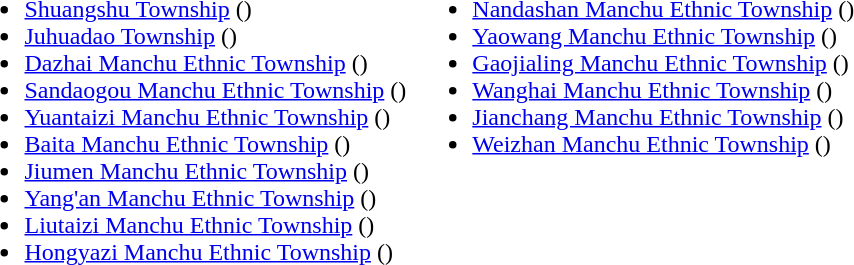<table>
<tr>
<td valign=top><br><ul><li><a href='#'>Shuangshu Township</a> ()</li><li><a href='#'>Juhuadao Township</a> ()</li><li><a href='#'>Dazhai Manchu Ethnic Township</a> ()</li><li><a href='#'>Sandaogou Manchu Ethnic Township</a> ()</li><li><a href='#'>Yuantaizi Manchu Ethnic Township</a> ()</li><li><a href='#'>Baita Manchu Ethnic Township</a> ()</li><li><a href='#'>Jiumen Manchu Ethnic Township</a> ()</li><li><a href='#'>Yang'an Manchu Ethnic Township</a> ()</li><li><a href='#'>Liutaizi Manchu Ethnic Township</a> ()</li><li><a href='#'>Hongyazi Manchu Ethnic Township</a> ()</li></ul></td>
<td valign=top><br><ul><li><a href='#'>Nandashan Manchu Ethnic Township</a> ()</li><li><a href='#'>Yaowang Manchu Ethnic Township</a> ()</li><li><a href='#'>Gaojialing Manchu Ethnic Township</a> ()</li><li><a href='#'>Wanghai Manchu Ethnic Township</a> ()</li><li><a href='#'>Jianchang Manchu Ethnic Township</a> ()</li><li><a href='#'>Weizhan Manchu Ethnic Township</a> ()</li></ul></td>
</tr>
</table>
